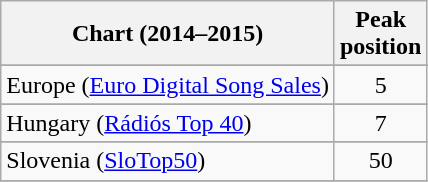<table class="wikitable sortable">
<tr>
<th>Chart (2014–2015)</th>
<th>Peak<br>position</th>
</tr>
<tr>
</tr>
<tr>
<td>Europe (<a href='#'>Euro Digital Song Sales</a>)</td>
<td style="text-align:center;">5</td>
</tr>
<tr>
</tr>
<tr>
<td align="left">Hungary (<a href='#'>Rádiós Top 40</a>)</td>
<td style="text-align:center;">7</td>
</tr>
<tr>
</tr>
<tr>
</tr>
<tr>
</tr>
<tr>
<td scope="row">Slovenia (<a href='#'>SloTop50</a>)</td>
<td align=center>50</td>
</tr>
<tr>
</tr>
</table>
